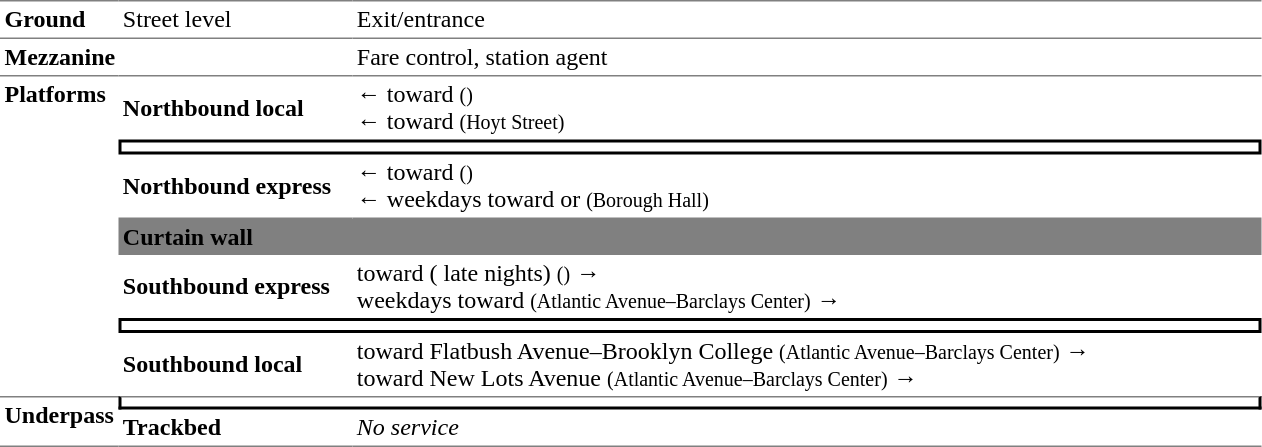<table border=0 cellspacing=0 cellpadding=3>
<tr>
<td style="border-top:solid 1px gray;" width=50><strong>Ground</strong></td>
<td style="border-top:solid 1px gray;" width=150>Street level</td>
<td style="border-top:solid 1px gray;" width=600>Exit/entrance</td>
</tr>
<tr>
<td style="border-top:solid 1px gray;" colspan=2><strong>Mezzanine</strong></td>
<td style="border-top:solid 1px gray;">Fare control, station agent</td>
</tr>
<tr>
<td style="border-top:solid 1px gray;" rowspan=7 valign=top><strong>Platforms</strong></td>
<td style="border-top:solid 1px gray;"><span><strong>Northbound local</strong></span></td>
<td style="border-top:solid 1px gray;">←  toward  <small>()</small><br>←  toward  <small>(Hoyt Street)</small></td>
</tr>
<tr>
<td style="border-top:solid 2px black;border-right:solid 2px black;border-left:solid 2px black;border-bottom:solid 2px black;text-align:center;" colspan=2></td>
</tr>
<tr>
<td style="border-bottom:solid 1px gray;"><span><strong>Northbound express</strong></span></td>
<td style="border-bottom:solid 1px gray;">←  toward  <small>()</small><br>←  weekdays toward  or  <small>(Borough Hall)</small></td>
</tr>
<tr bgcolor=grey>
<td colspan=2><strong>Curtain wall</strong></td>
</tr>
<tr>
<td><span><strong>Southbound express</strong></span></td>
<td>  toward  ( late nights) <small>()</small> →<br>  weekdays toward  <small>(Atlantic Avenue–Barclays Center)</small> →</td>
</tr>
<tr>
<td style="border-top:solid 2px black;border-right:solid 2px black;border-left:solid 2px black;border-bottom:solid 2px black;text-align:center;" colspan=2></td>
</tr>
<tr>
<td><span><strong>Southbound local</strong></span></td>
<td>  toward Flatbush Avenue–Brooklyn College <small>(Atlantic Avenue–Barclays Center)</small> →<br>  toward New Lots Avenue <small>(Atlantic Avenue–Barclays Center)</small> →</td>
</tr>
<tr>
<td style="border-top:solid 1px gray;border-bottom:solid 1px gray;" rowspan=4 valign=top><strong>Underpass</strong></td>
<td style="border-top:solid 1px gray;border-right:solid 2px black;border-left:solid 2px black;border-bottom:solid 2px black;text-align:center;" colspan=2></td>
</tr>
<tr>
<td style="border-bottom:solid 1px gray;"><strong>Trackbed</strong></td>
<td style="border-bottom:solid 1px gray;"><em>No service</em></td>
</tr>
</table>
